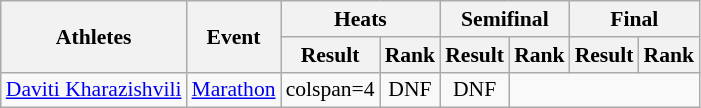<table class="wikitable" border="1" style="font-size:90%">
<tr>
<th rowspan="2">Athletes</th>
<th rowspan="2">Event</th>
<th colspan="2">Heats</th>
<th colspan="2">Semifinal</th>
<th colspan="2">Final</th>
</tr>
<tr>
<th>Result</th>
<th>Rank</th>
<th>Result</th>
<th>Rank</th>
<th>Result</th>
<th>Rank</th>
</tr>
<tr>
<td><a href='#'>Daviti Kharazishvili</a></td>
<td><a href='#'>Marathon</a></td>
<td>colspan=4</td>
<td align=center>DNF</td>
<td align=center>DNF</td>
</tr>
</table>
